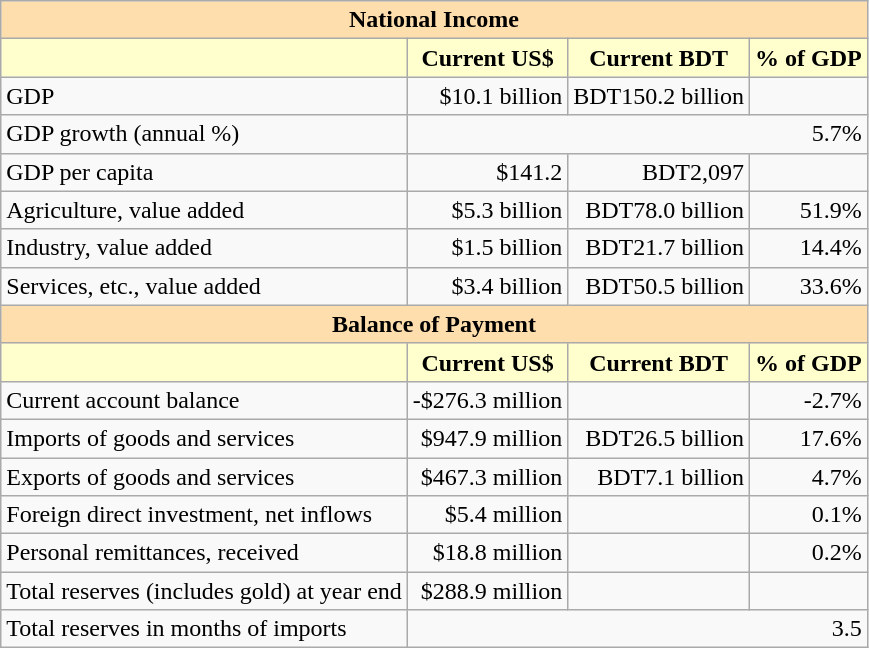<table class="wikitable">
<tr>
<th colspan="4" style="background: #ffdead;">National Income</th>
</tr>
<tr>
<th style="background: #ffffcd;"></th>
<th style="background: #ffffcd;">Current US$</th>
<th style="background: #ffffcd;">Current BDT</th>
<th style="background: #ffffcd;">% of GDP</th>
</tr>
<tr>
<td>GDP</td>
<td style="text-align: right;">$10.1 billion</td>
<td style="text-align: right;">BDT150.2 billion</td>
<td style="text-align: right;"></td>
</tr>
<tr>
<td>GDP growth (annual %)</td>
<td colspan="3"  style="text-align: right;">5.7%</td>
</tr>
<tr>
<td>GDP per capita</td>
<td style="text-align: right;">$141.2</td>
<td style="text-align: right;">BDT2,097</td>
<td style="text-align: right;"></td>
</tr>
<tr>
<td>Agriculture, value added</td>
<td style="text-align: right;">$5.3 billion</td>
<td style="text-align: right;">BDT78.0 billion</td>
<td style="text-align: right;">51.9%</td>
</tr>
<tr>
<td>Industry, value added</td>
<td style="text-align: right;">$1.5 billion</td>
<td style="text-align: right;">BDT21.7 billion</td>
<td style="text-align: right;">14.4%</td>
</tr>
<tr>
<td>Services, etc., value added</td>
<td style="text-align: right;">$3.4 billion</td>
<td style="text-align: right;">BDT50.5 billion</td>
<td style="text-align: right;">33.6%</td>
</tr>
<tr>
<th colspan="4" style="background: #ffdead;">Balance of Payment</th>
</tr>
<tr>
<th style="background: #ffffcd;"></th>
<th style="background: #ffffcd;">Current US$</th>
<th style="background: #ffffcd;">Current BDT</th>
<th style="background: #ffffcd;">% of GDP</th>
</tr>
<tr>
<td>Current account balance</td>
<td style="text-align: right;">-$276.3 million</td>
<td style="text-align: right;"></td>
<td style="text-align: right;">-2.7%</td>
</tr>
<tr>
<td>Imports of goods and services</td>
<td style="text-align: right;">$947.9 million</td>
<td style="text-align: right;">BDT26.5 billion</td>
<td style="text-align: right;">17.6%</td>
</tr>
<tr>
<td>Exports of goods and services</td>
<td style="text-align: right;">$467.3 million</td>
<td style="text-align: right;">BDT7.1 billion</td>
<td style="text-align: right;">4.7%</td>
</tr>
<tr>
<td>Foreign direct investment, net inflows</td>
<td style="text-align: right;">$5.4 million</td>
<td style="text-align: right;"></td>
<td style="text-align: right;">0.1%</td>
</tr>
<tr>
<td>Personal remittances, received</td>
<td style="text-align: right;">$18.8 million</td>
<td style="text-align: right;"></td>
<td style="text-align: right;">0.2%</td>
</tr>
<tr>
<td>Total reserves (includes gold) at year end</td>
<td style="text-align: right;">$288.9 million</td>
<td style="text-align: right;"></td>
<td style="text-align: right;"></td>
</tr>
<tr>
<td>Total reserves in months of imports</td>
<td colspan="3"  style="text-align: right;">3.5</td>
</tr>
</table>
